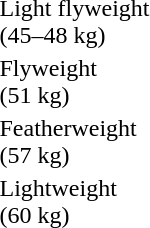<table>
<tr>
<td rowspan=2>Light flyweight<br>(45–48 kg)</td>
<td rowspan=2></td>
<td rowspan=2></td>
<td></td>
</tr>
<tr>
<td></td>
</tr>
<tr>
<td rowspan=2>Flyweight<br>(51 kg)</td>
<td rowspan=2></td>
<td rowspan=2></td>
<td></td>
</tr>
<tr>
<td></td>
</tr>
<tr>
<td rowspan=2>Featherweight<br>(57 kg)</td>
<td rowspan=2></td>
<td rowspan=2></td>
<td></td>
</tr>
<tr>
<td></td>
</tr>
<tr>
<td rowspan=2>Lightweight<br>(60 kg)</td>
<td rowspan=2></td>
<td rowspan=2></td>
<td></td>
</tr>
<tr>
<td></td>
</tr>
</table>
